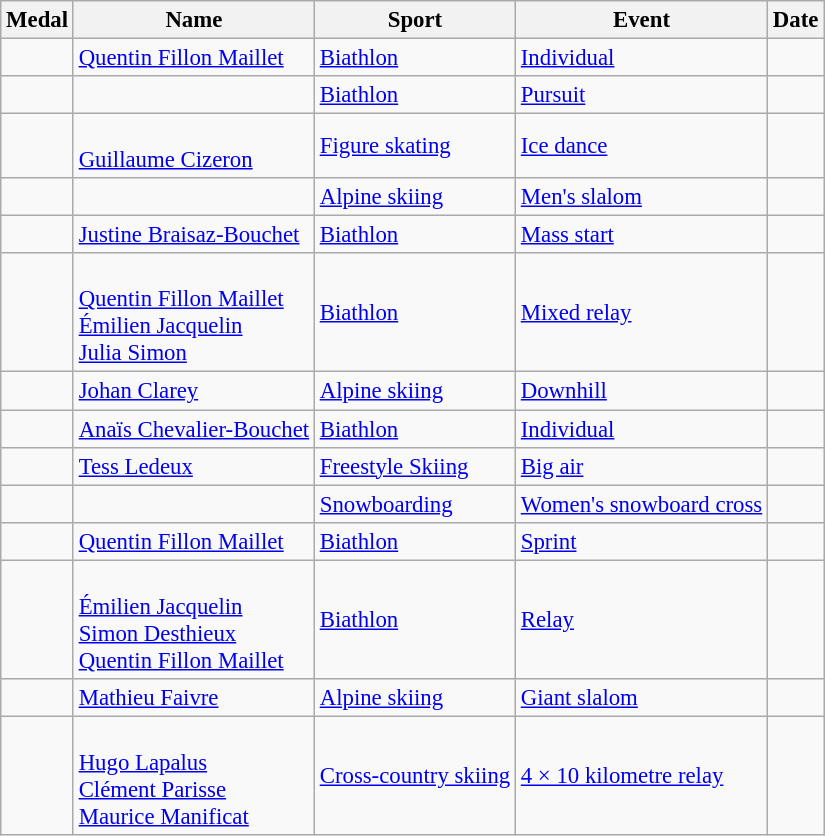<table class="wikitable sortable" style="font-size:95%;">
<tr>
<th>Medal</th>
<th>Name</th>
<th>Sport</th>
<th>Event</th>
<th>Date</th>
</tr>
<tr>
<td></td>
<td><a href='#'>Quentin Fillon Maillet</a></td>
<td><a href='#'>Biathlon</a></td>
<td><a href='#'>Individual</a></td>
<td></td>
</tr>
<tr>
<td></td>
<td></td>
<td><a href='#'>Biathlon</a></td>
<td><a href='#'>Pursuit</a></td>
<td></td>
</tr>
<tr>
<td></td>
<td><br><a href='#'>Guillaume Cizeron</a></td>
<td><a href='#'>Figure skating</a></td>
<td><a href='#'>Ice dance</a></td>
<td></td>
</tr>
<tr>
<td></td>
<td></td>
<td><a href='#'>Alpine skiing</a></td>
<td><a href='#'>Men's slalom</a></td>
<td></td>
</tr>
<tr>
<td></td>
<td><a href='#'>Justine Braisaz-Bouchet</a></td>
<td><a href='#'>Biathlon</a></td>
<td><a href='#'>Mass start</a></td>
<td></td>
</tr>
<tr>
<td></td>
<td><br><a href='#'>Quentin Fillon Maillet</a><br><a href='#'>Émilien Jacquelin</a><br><a href='#'>Julia Simon</a></td>
<td><a href='#'>Biathlon</a></td>
<td><a href='#'>Mixed relay</a></td>
<td></td>
</tr>
<tr>
<td></td>
<td><a href='#'>Johan Clarey</a></td>
<td><a href='#'>Alpine skiing</a></td>
<td><a href='#'>Downhill</a></td>
<td></td>
</tr>
<tr>
<td></td>
<td><a href='#'>Anaïs Chevalier-Bouchet</a></td>
<td><a href='#'>Biathlon</a></td>
<td><a href='#'>Individual</a></td>
<td></td>
</tr>
<tr>
<td></td>
<td><a href='#'>Tess Ledeux</a></td>
<td><a href='#'>Freestyle Skiing</a></td>
<td><a href='#'>Big air</a></td>
<td></td>
</tr>
<tr>
<td></td>
<td></td>
<td><a href='#'>Snowboarding</a></td>
<td><a href='#'>Women's snowboard cross</a></td>
<td></td>
</tr>
<tr>
<td></td>
<td><a href='#'>Quentin Fillon Maillet</a></td>
<td><a href='#'>Biathlon</a></td>
<td><a href='#'>Sprint</a></td>
<td></td>
</tr>
<tr>
<td></td>
<td><br><a href='#'>Émilien Jacquelin</a><br><a href='#'>Simon Desthieux</a><br><a href='#'>Quentin Fillon Maillet</a></td>
<td><a href='#'>Biathlon</a></td>
<td><a href='#'>Relay</a></td>
<td></td>
</tr>
<tr>
<td></td>
<td><a href='#'>Mathieu Faivre</a></td>
<td><a href='#'>Alpine skiing</a></td>
<td><a href='#'>Giant slalom</a></td>
<td></td>
</tr>
<tr>
<td></td>
<td><br><a href='#'>Hugo Lapalus</a><br><a href='#'>Clément Parisse</a><br><a href='#'>Maurice Manificat</a></td>
<td><a href='#'>Cross-country skiing</a></td>
<td><a href='#'>4 × 10 kilometre relay</a></td>
<td></td>
</tr>
</table>
